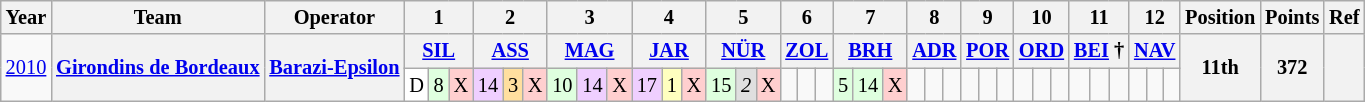<table class="wikitable" style="text-align:center; font-size:85%">
<tr>
<th>Year</th>
<th>Team</th>
<th>Operator</th>
<th colspan=3>1</th>
<th colspan=3>2</th>
<th colspan=3>3</th>
<th colspan=3>4</th>
<th colspan=3>5</th>
<th colspan=3>6</th>
<th colspan=3>7</th>
<th colspan=3>8</th>
<th colspan=3>9</th>
<th colspan=3>10</th>
<th colspan=3>11</th>
<th colspan=3>12</th>
<th>Position</th>
<th>Points</th>
<th>Ref</th>
</tr>
<tr>
<td rowspan=2><a href='#'>2010</a></td>
<th rowspan=2 nowrap><a href='#'>Girondins de Bordeaux</a></th>
<th rowspan=2 nowrap><a href='#'>Barazi-Epsilon</a></th>
<th colspan=3><a href='#'>SIL</a></th>
<th colspan=3><a href='#'>ASS</a></th>
<th colspan=3><a href='#'>MAG</a></th>
<th colspan=3><a href='#'>JAR</a></th>
<th colspan=3><a href='#'>NÜR</a></th>
<th colspan=3><a href='#'>ZOL</a></th>
<th colspan=3><a href='#'>BRH</a></th>
<th colspan=3><a href='#'>ADR</a></th>
<th colspan=3><a href='#'>POR</a></th>
<th colspan=3><a href='#'>ORD</a></th>
<th colspan=3><a href='#'>BEI</a> †</th>
<th colspan=3><a href='#'>NAV</a></th>
<th rowspan=2>11th</th>
<th rowspan=2>372</th>
<th rowspan=2></th>
</tr>
<tr>
<td style="background:#ffffff;">D</td>
<td style="background:#dfffdf;">8</td>
<td style="background:#ffcfcf;">X</td>
<td style="background:#efcfff;">14</td>
<td style="background:#ffdf9f;">3</td>
<td style="background:#ffcfcf;">X</td>
<td style="background:#dfffdf;">10</td>
<td style="background:#efcfff;">14</td>
<td style="background:#ffcfcf;">X</td>
<td style="background:#efcfff;">17</td>
<td style="background:#ffffbf;">1</td>
<td style="background:#ffcfcf;">X</td>
<td style="background:#dfffdf;">15</td>
<td style="background:#dfdfdf;"><em>2</em></td>
<td style="background:#ffcfcf;">X</td>
<td></td>
<td></td>
<td></td>
<td style="background:#dfffdf;">5</td>
<td style="background:#dfffdf;">14</td>
<td style="background:#ffcfcf;">X</td>
<td></td>
<td></td>
<td></td>
<td></td>
<td></td>
<td></td>
<td></td>
<td></td>
<td></td>
<td></td>
<td></td>
<td></td>
<td></td>
<td></td>
<td></td>
</tr>
</table>
